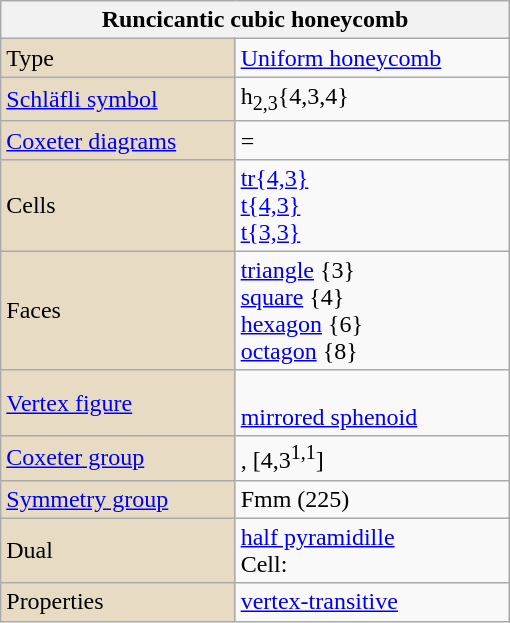<table class="wikitable" align="right" style="margin-left:10px" width="340">
<tr>
<th bgcolor=#e7dcc3 colspan=2>Runcicantic cubic honeycomb<br></th>
</tr>
<tr>
<td bgcolor=#e7dcc3>Type</td>
<td><a href='#'>Uniform honeycomb</a></td>
</tr>
<tr>
<td bgcolor=#e7dcc3><a href='#'>Schläfli symbol</a></td>
<td>h<sub>2,3</sub>{4,3,4}</td>
</tr>
<tr>
<td bgcolor=#e7dcc3><a href='#'>Coxeter diagrams</a></td>
<td> = </td>
</tr>
<tr>
<td bgcolor=#e7dcc3>Cells</td>
<td><a href='#'>tr{4,3}</a> <br><a href='#'>t{4,3}</a> <br><a href='#'>t{3,3}</a> </td>
</tr>
<tr>
<td bgcolor=#e7dcc3>Faces</td>
<td><a href='#'>triangle</a> {3}<br><a href='#'>square</a> {4}<br><a href='#'>hexagon</a> {6}<br><a href='#'>octagon</a> {8}</td>
</tr>
<tr>
<td bgcolor=#e7dcc3><a href='#'>Vertex figure</a></td>
<td><br><a href='#'>mirrored sphenoid</a></td>
</tr>
<tr>
<td bgcolor=#e7dcc3><a href='#'>Coxeter group</a></td>
<td>, [4,3<sup>1,1</sup>]</td>
</tr>
<tr>
<td bgcolor=#e7dcc3><a href='#'>Symmetry group</a></td>
<td>Fmm (225)</td>
</tr>
<tr>
<td bgcolor=#e7dcc3>Dual</td>
<td><a href='#'>half pyramidille</a><br>Cell: </td>
</tr>
<tr>
<td bgcolor=#e7dcc3>Properties</td>
<td><a href='#'>vertex-transitive</a></td>
</tr>
</table>
